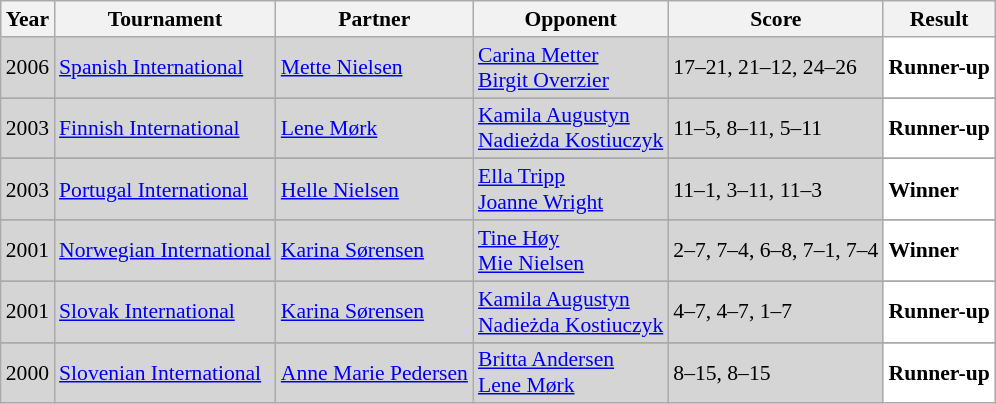<table class="sortable wikitable" style="font-size: 90%;">
<tr>
<th>Year</th>
<th>Tournament</th>
<th>Partner</th>
<th>Opponent</th>
<th>Score</th>
<th>Result</th>
</tr>
<tr style="background:#D5D5D5">
<td align="center">2006</td>
<td align="left"><a href='#'>Spanish International</a></td>
<td align="left"> <a href='#'>Mette Nielsen</a></td>
<td align="left"> <a href='#'>Carina Metter</a> <br>  <a href='#'>Birgit Overzier</a></td>
<td align="left">17–21, 21–12, 24–26</td>
<td style="text-align:left; background:white"> <strong>Runner-up</strong></td>
</tr>
<tr>
</tr>
<tr style="background:#D5D5D5">
<td align="center">2003</td>
<td align="left"><a href='#'>Finnish International</a></td>
<td align="left"> <a href='#'>Lene Mørk</a></td>
<td align="left"> <a href='#'>Kamila Augustyn</a> <br>  <a href='#'>Nadieżda Kostiuczyk</a></td>
<td align="left">11–5, 8–11, 5–11</td>
<td style="text-align:left; background:white"> <strong>Runner-up</strong></td>
</tr>
<tr>
</tr>
<tr style="background:#D5D5D5">
<td align="center">2003</td>
<td align="left"><a href='#'>Portugal International</a></td>
<td align="left"> <a href='#'>Helle Nielsen</a></td>
<td align="left"> <a href='#'>Ella Tripp</a> <br>  <a href='#'>Joanne Wright</a></td>
<td align="left">11–1, 3–11, 11–3</td>
<td style="text-align:left; background:white"> <strong>Winner</strong></td>
</tr>
<tr>
</tr>
<tr style="background:#D5D5D5">
<td align="center">2001</td>
<td align="left"><a href='#'>Norwegian International</a></td>
<td align="left"> <a href='#'>Karina Sørensen</a></td>
<td align="left"> <a href='#'>Tine Høy</a> <br>  <a href='#'>Mie Nielsen</a></td>
<td align="left">2–7, 7–4, 6–8, 7–1, 7–4</td>
<td style="text-align:left; background:white"> <strong>Winner</strong></td>
</tr>
<tr>
</tr>
<tr style="background:#D5D5D5">
<td align="center">2001</td>
<td align="left"><a href='#'>Slovak International</a></td>
<td align="left"> <a href='#'>Karina Sørensen</a></td>
<td align="left"> <a href='#'>Kamila Augustyn</a> <br>  <a href='#'>Nadieżda Kostiuczyk</a></td>
<td align="left">4–7, 4–7, 1–7</td>
<td style="text-align:left; background:white"> <strong>Runner-up</strong></td>
</tr>
<tr>
</tr>
<tr style="background:#D5D5D5">
<td align="center">2000</td>
<td align="left"><a href='#'>Slovenian International</a></td>
<td align="left"> <a href='#'>Anne Marie Pedersen</a></td>
<td align="left"> <a href='#'>Britta Andersen</a> <br>  <a href='#'>Lene Mørk</a></td>
<td align="left">8–15, 8–15</td>
<td style="text-align:left; background:white"> <strong>Runner-up</strong></td>
</tr>
</table>
